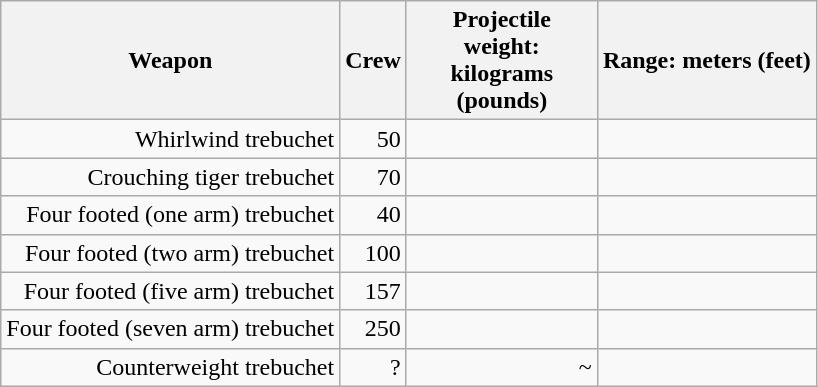<table class="wikitable" style=text-align:right;>
<tr>
<th>Weapon</th>
<th>Crew</th>
<th style=width:120px;>Projectile weight: kilograms (pounds)</th>
<th>Range: meters (feet)</th>
</tr>
<tr>
<td>Whirlwind trebuchet</td>
<td>50</td>
<td></td>
<td></td>
</tr>
<tr>
<td>Crouching tiger trebuchet</td>
<td>70</td>
<td></td>
<td></td>
</tr>
<tr>
<td>Four footed (one arm) trebuchet</td>
<td>40</td>
<td></td>
<td></td>
</tr>
<tr>
<td>Four footed (two arm) trebuchet</td>
<td>100</td>
<td></td>
<td></td>
</tr>
<tr>
<td>Four footed (five arm) trebuchet</td>
<td>157</td>
<td></td>
<td></td>
</tr>
<tr>
<td>Four footed (seven arm) trebuchet</td>
<td>250</td>
<td></td>
<td></td>
</tr>
<tr>
<td>Counterweight trebuchet</td>
<td>?</td>
<td>~</td>
<td></td>
</tr>
</table>
